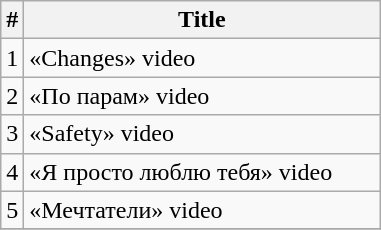<table class="wikitable">
<tr>
<th align="center">#</th>
<th align="center" width="230">Title</th>
</tr>
<tr>
<td>1</td>
<td>«Changes» video</td>
</tr>
<tr>
<td>2</td>
<td>«По парам» video</td>
</tr>
<tr>
<td>3</td>
<td>«Safety» video</td>
</tr>
<tr>
<td>4</td>
<td>«Я просто люблю тебя» video</td>
</tr>
<tr>
<td>5</td>
<td>«Мечтатели» video</td>
</tr>
<tr>
</tr>
</table>
